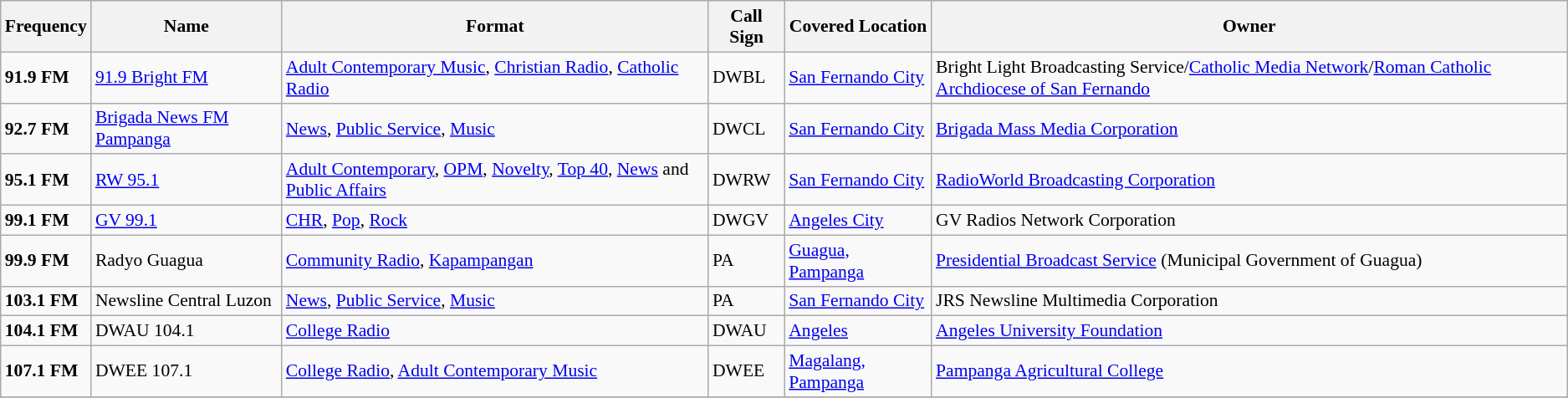<table class="wikitable" style="font-size:90%;">
<tr>
<th>Frequency</th>
<th>Name</th>
<th>Format</th>
<th>Call Sign</th>
<th>Covered Location</th>
<th>Owner</th>
</tr>
<tr>
<td><strong>91.9 FM</strong></td>
<td><a href='#'>91.9 Bright FM</a></td>
<td><a href='#'>Adult Contemporary Music</a>, <a href='#'>Christian Radio</a>, <a href='#'>Catholic Radio</a></td>
<td>DWBL</td>
<td><a href='#'>San Fernando City</a></td>
<td>Bright Light Broadcasting Service/<a href='#'>Catholic Media Network</a>/<a href='#'>Roman Catholic Archdiocese of San Fernando</a></td>
</tr>
<tr>
<td><strong>92.7 FM</strong></td>
<td><a href='#'>Brigada News FM Pampanga</a></td>
<td><a href='#'>News</a>, <a href='#'>Public Service</a>, <a href='#'>Music</a></td>
<td>DWCL</td>
<td><a href='#'>San Fernando City</a></td>
<td><a href='#'>Brigada Mass Media Corporation</a></td>
</tr>
<tr>
<td><strong>95.1 FM</strong></td>
<td><a href='#'>RW 95.1</a></td>
<td><a href='#'>Adult Contemporary</a>, <a href='#'>OPM</a>, <a href='#'>Novelty</a>, <a href='#'>Top 40</a>, <a href='#'>News</a> and <a href='#'>Public Affairs</a></td>
<td>DWRW</td>
<td><a href='#'>San Fernando City</a></td>
<td><a href='#'>RadioWorld Broadcasting Corporation</a></td>
</tr>
<tr>
<td><strong>99.1 FM</strong></td>
<td><a href='#'>GV 99.1</a></td>
<td><a href='#'>CHR</a>, <a href='#'>Pop</a>, <a href='#'>Rock</a></td>
<td>DWGV</td>
<td><a href='#'>Angeles City</a></td>
<td>GV Radios Network Corporation</td>
</tr>
<tr>
<td><strong>99.9 FM</strong></td>
<td 99.9 Radyo Guagua>Radyo Guagua</td>
<td><a href='#'>Community Radio</a>, <a href='#'>Kapampangan</a></td>
<td>PA</td>
<td><a href='#'>Guagua, Pampanga</a></td>
<td><a href='#'>Presidential Broadcast Service</a> (Municipal Government of Guagua)</td>
</tr>
<tr>
<td><strong>103.1 FM</strong></td>
<td>Newsline Central Luzon</td>
<td><a href='#'>News</a>, <a href='#'>Public Service</a>, <a href='#'>Music</a></td>
<td>PA</td>
<td><a href='#'>San Fernando City</a></td>
<td>JRS Newsline Multimedia Corporation</td>
</tr>
<tr>
<td><strong>104.1 FM</strong></td>
<td>DWAU 104.1</td>
<td><a href='#'>College Radio</a></td>
<td>DWAU</td>
<td><a href='#'>Angeles</a></td>
<td><a href='#'>Angeles University Foundation</a></td>
</tr>
<tr>
<td><strong>107.1 FM</strong></td>
<td>DWEE 107.1</td>
<td><a href='#'>College Radio</a>, <a href='#'>Adult Contemporary Music</a></td>
<td>DWEE</td>
<td><a href='#'>Magalang, Pampanga</a></td>
<td><a href='#'>Pampanga Agricultural College</a></td>
</tr>
<tr>
</tr>
</table>
